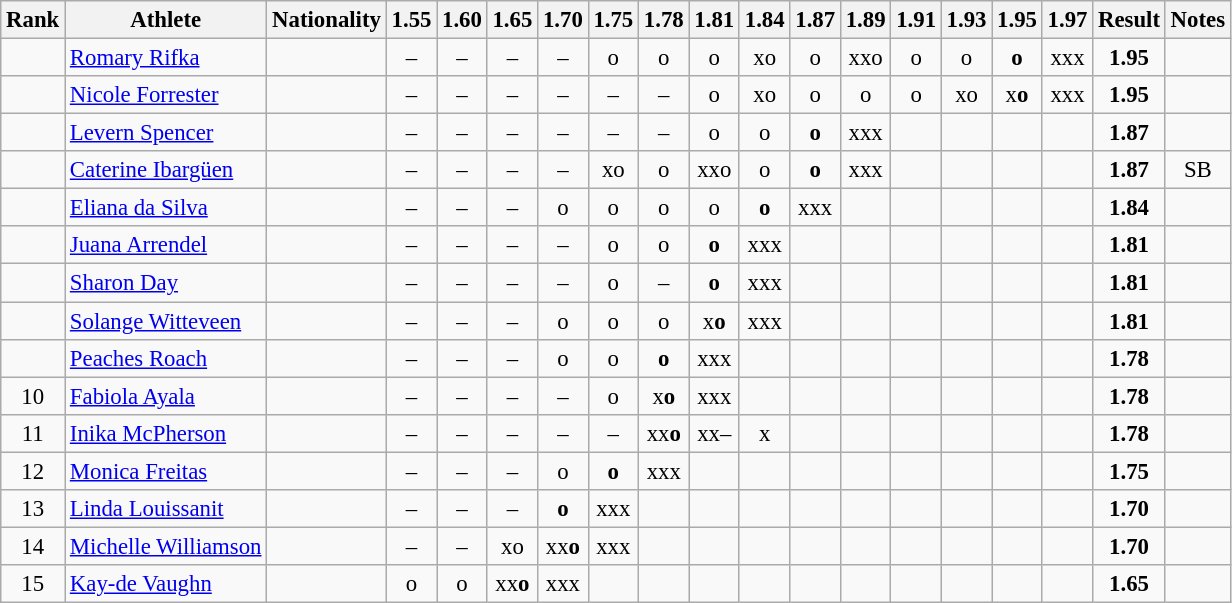<table class="wikitable sortable" style="text-align:center; font-size:95%">
<tr>
<th>Rank</th>
<th>Athlete</th>
<th>Nationality</th>
<th>1.55</th>
<th>1.60</th>
<th>1.65</th>
<th>1.70</th>
<th>1.75</th>
<th>1.78</th>
<th>1.81</th>
<th>1.84</th>
<th>1.87</th>
<th>1.89</th>
<th>1.91</th>
<th>1.93</th>
<th>1.95</th>
<th>1.97</th>
<th>Result</th>
<th>Notes</th>
</tr>
<tr>
<td></td>
<td align="left"><a href='#'>Romary Rifka</a></td>
<td align=left></td>
<td>–</td>
<td>–</td>
<td>–</td>
<td>–</td>
<td>o</td>
<td>o</td>
<td>o</td>
<td>xo</td>
<td>o</td>
<td>xxo</td>
<td>o</td>
<td>o</td>
<td><strong>o</strong></td>
<td>xxx</td>
<td><strong>1.95</strong></td>
<td></td>
</tr>
<tr>
<td></td>
<td align="left"><a href='#'>Nicole Forrester</a></td>
<td align=left></td>
<td>–</td>
<td>–</td>
<td>–</td>
<td>–</td>
<td>–</td>
<td>–</td>
<td>o</td>
<td>xo</td>
<td>o</td>
<td>o</td>
<td>o</td>
<td>xo</td>
<td>x<strong>o</strong></td>
<td>xxx</td>
<td><strong>1.95</strong></td>
<td></td>
</tr>
<tr>
<td></td>
<td align="left"><a href='#'>Levern Spencer</a></td>
<td align=left></td>
<td>–</td>
<td>–</td>
<td>–</td>
<td>–</td>
<td>–</td>
<td>–</td>
<td>o</td>
<td>o</td>
<td><strong>o</strong></td>
<td>xxx</td>
<td></td>
<td></td>
<td></td>
<td></td>
<td><strong>1.87</strong></td>
<td></td>
</tr>
<tr>
<td></td>
<td align="left"><a href='#'>Caterine Ibargüen</a></td>
<td align=left></td>
<td>–</td>
<td>–</td>
<td>–</td>
<td>–</td>
<td>xo</td>
<td>o</td>
<td>xxo</td>
<td>o</td>
<td><strong>o</strong></td>
<td>xxx</td>
<td></td>
<td></td>
<td></td>
<td></td>
<td><strong>1.87</strong></td>
<td>SB</td>
</tr>
<tr>
<td></td>
<td align="left"><a href='#'>Eliana da Silva</a></td>
<td align=left></td>
<td>–</td>
<td>–</td>
<td>–</td>
<td>o</td>
<td>o</td>
<td>o</td>
<td>o</td>
<td><strong>o</strong></td>
<td>xxx</td>
<td></td>
<td></td>
<td></td>
<td></td>
<td></td>
<td><strong>1.84</strong></td>
<td></td>
</tr>
<tr>
<td></td>
<td align="left"><a href='#'>Juana Arrendel</a></td>
<td align=left></td>
<td>–</td>
<td>–</td>
<td>–</td>
<td>–</td>
<td>o</td>
<td>o</td>
<td><strong>o</strong></td>
<td>xxx</td>
<td></td>
<td></td>
<td></td>
<td></td>
<td></td>
<td></td>
<td><strong>1.81</strong></td>
<td></td>
</tr>
<tr>
<td></td>
<td align="left"><a href='#'>Sharon Day</a></td>
<td align=left></td>
<td>–</td>
<td>–</td>
<td>–</td>
<td>–</td>
<td>o</td>
<td>–</td>
<td><strong>o</strong></td>
<td>xxx</td>
<td></td>
<td></td>
<td></td>
<td></td>
<td></td>
<td></td>
<td><strong>1.81</strong></td>
<td></td>
</tr>
<tr>
<td></td>
<td align="left"><a href='#'>Solange Witteveen</a></td>
<td align=left></td>
<td>–</td>
<td>–</td>
<td>–</td>
<td>o</td>
<td>o</td>
<td>o</td>
<td>x<strong>o</strong></td>
<td>xxx</td>
<td></td>
<td></td>
<td></td>
<td></td>
<td></td>
<td></td>
<td><strong>1.81</strong></td>
<td></td>
</tr>
<tr>
<td></td>
<td align="left"><a href='#'>Peaches Roach</a></td>
<td align=left></td>
<td>–</td>
<td>–</td>
<td>–</td>
<td>o</td>
<td>o</td>
<td><strong>o</strong></td>
<td>xxx</td>
<td></td>
<td></td>
<td></td>
<td></td>
<td></td>
<td></td>
<td></td>
<td><strong>1.78</strong></td>
<td></td>
</tr>
<tr>
<td>10</td>
<td align="left"><a href='#'>Fabiola Ayala</a></td>
<td align=left></td>
<td>–</td>
<td>–</td>
<td>–</td>
<td>–</td>
<td>o</td>
<td>x<strong>o</strong></td>
<td>xxx</td>
<td></td>
<td></td>
<td></td>
<td></td>
<td></td>
<td></td>
<td></td>
<td><strong>1.78</strong></td>
<td></td>
</tr>
<tr>
<td>11</td>
<td align="left"><a href='#'>Inika McPherson</a></td>
<td align=left></td>
<td>–</td>
<td>–</td>
<td>–</td>
<td>–</td>
<td>–</td>
<td>xx<strong>o</strong></td>
<td>xx–</td>
<td>x</td>
<td></td>
<td></td>
<td></td>
<td></td>
<td></td>
<td></td>
<td><strong>1.78</strong></td>
<td></td>
</tr>
<tr>
<td>12</td>
<td align="left"><a href='#'>Monica Freitas</a></td>
<td align=left></td>
<td>–</td>
<td>–</td>
<td>–</td>
<td>o</td>
<td><strong>o</strong></td>
<td>xxx</td>
<td></td>
<td></td>
<td></td>
<td></td>
<td></td>
<td></td>
<td></td>
<td></td>
<td><strong>1.75</strong></td>
<td></td>
</tr>
<tr>
<td>13</td>
<td align="left"><a href='#'>Linda Louissanit</a></td>
<td align=left></td>
<td>–</td>
<td>–</td>
<td>–</td>
<td><strong>o</strong></td>
<td>xxx</td>
<td></td>
<td></td>
<td></td>
<td></td>
<td></td>
<td></td>
<td></td>
<td></td>
<td></td>
<td><strong>1.70</strong></td>
<td></td>
</tr>
<tr>
<td>14</td>
<td align="left"><a href='#'>Michelle Williamson</a></td>
<td align=left></td>
<td>–</td>
<td>–</td>
<td>xo</td>
<td>xx<strong>o</strong></td>
<td>xxx</td>
<td></td>
<td></td>
<td></td>
<td></td>
<td></td>
<td></td>
<td></td>
<td></td>
<td></td>
<td><strong>1.70</strong></td>
<td></td>
</tr>
<tr>
<td>15</td>
<td align="left"><a href='#'>Kay-de Vaughn</a></td>
<td align=left></td>
<td>o</td>
<td>o</td>
<td>xx<strong>o</strong></td>
<td>xxx</td>
<td></td>
<td></td>
<td></td>
<td></td>
<td></td>
<td></td>
<td></td>
<td></td>
<td></td>
<td></td>
<td><strong>1.65</strong></td>
<td></td>
</tr>
</table>
